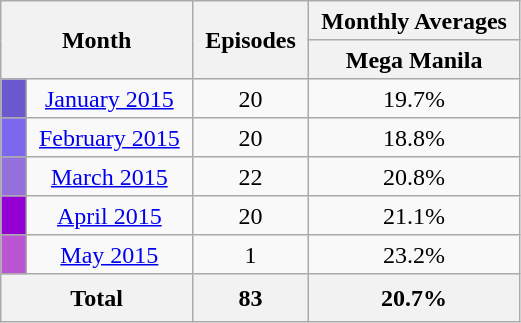<table class="wikitable plainrowheaders" style="text-align: center; line-height:25px;">
<tr class="wikitable" style="text-align: center;">
<th colspan="2" rowspan="2" style="padding: 0 8px;">Month</th>
<th rowspan="2" style="padding: 0 8px;">Episodes</th>
<th colspan="2" style="padding: 0 8px;">Monthly Averages</th>
</tr>
<tr>
<th style="padding: 0 8px;">Mega Manila</th>
</tr>
<tr>
<td style="padding: 0 8px; background:#6A5ACD;"></td>
<td style="padding: 0 8px;" '><a href='#'>January 2015</a></td>
<td style="padding: 0 8px;">20</td>
<td style="padding: 0 8px;">19.7%</td>
</tr>
<tr>
<td style="padding: 0 8px; background:#7B68EE;"></td>
<td style="padding: 0 8px;" '><a href='#'>February 2015</a></td>
<td style="padding: 0 8px;">20</td>
<td style="padding: 0 8px;">18.8%</td>
</tr>
<tr>
<td style="padding: 0 8px; background:#9370DB;"></td>
<td style="padding: 0 8px;" '><a href='#'>March 2015</a></td>
<td style="padding: 0 8px;">22</td>
<td style="padding: 0 8px;">20.8%</td>
</tr>
<tr>
<td style="padding: 0 8px; background:#9400D3;"></td>
<td style="padding: 0 8px;" '><a href='#'>April 2015</a></td>
<td style="padding: 0 8px;">20</td>
<td style="padding: 0 8px;">21.1%</td>
</tr>
<tr>
<td style="padding: 0 8px; background:#BA55D3;"></td>
<td style="padding: 0 8px;" '><a href='#'>May 2015</a></td>
<td style="padding: 0 8px;">1</td>
<td style="padding: 0 8px;">23.2%</td>
</tr>
<tr>
<th colspan="2">Total</th>
<th colspan="1">83</th>
<th colspan="2">20.7%</th>
</tr>
</table>
